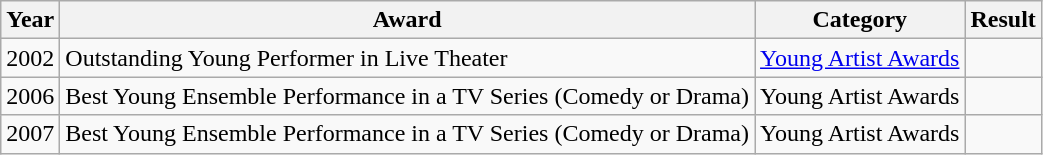<table class="wikitable">
<tr>
<th>Year</th>
<th>Award</th>
<th>Category</th>
<th>Result</th>
</tr>
<tr>
<td>2002</td>
<td>Outstanding Young Performer in Live Theater</td>
<td><a href='#'>Young Artist Awards</a></td>
<td></td>
</tr>
<tr>
<td>2006</td>
<td>Best Young Ensemble Performance in a TV Series (Comedy or Drama)</td>
<td>Young Artist Awards</td>
<td></td>
</tr>
<tr>
<td>2007</td>
<td>Best Young Ensemble Performance in a TV Series (Comedy or Drama)</td>
<td>Young Artist Awards</td>
<td></td>
</tr>
</table>
